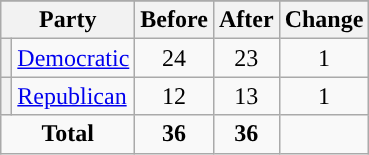<table class="wikitable" style="text-align:center;">
<tr>
</tr>
<tr>
<th colspan=2>Party</th>
<th>Before</th>
<th>After</th>
<th>Change</th>
</tr>
<tr>
<th style="background-color:"></th>
<td style="text-align:left;"><a href='#'>Democratic</a></td>
<td>24</td>
<td>23</td>
<td> 1</td>
</tr>
<tr>
<th style="background-color:"></th>
<td style="text-align:left;"><a href='#'>Republican</a></td>
<td>12</td>
<td>13</td>
<td> 1</td>
</tr>
<tr>
<td colspan=2><strong>Total</strong></td>
<td><strong>36</strong></td>
<td><strong>36</strong></td>
<td></td>
</tr>
</table>
